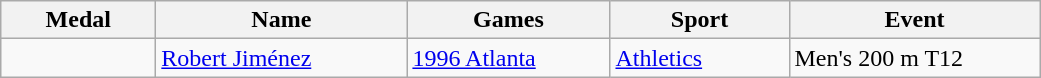<table class="wikitable">
<tr>
<th style="width:6em">Medal</th>
<th style="width:10em">Name</th>
<th style="width:8em">Games</th>
<th style="width:7em">Sport</th>
<th style="width:10em">Event</th>
</tr>
<tr>
<td></td>
<td><a href='#'>Robert Jiménez</a></td>
<td><a href='#'>1996 Atlanta</a></td>
<td><a href='#'>Athletics</a></td>
<td>Men's 200 m T12</td>
</tr>
</table>
